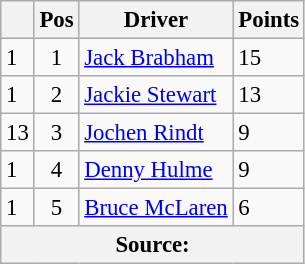<table class="wikitable" style="font-size: 95%;">
<tr>
<th></th>
<th>Pos</th>
<th>Driver</th>
<th>Points</th>
</tr>
<tr>
<td align="left"> 1</td>
<td align="center">1</td>
<td> <a href='#'>Jack Brabham</a></td>
<td align="left">15</td>
</tr>
<tr>
<td align="left"> 1</td>
<td align="center">2</td>
<td> <a href='#'>Jackie Stewart</a></td>
<td align="left">13</td>
</tr>
<tr>
<td align="left"> 13</td>
<td align="center">3</td>
<td> <a href='#'>Jochen Rindt</a></td>
<td align="left">9</td>
</tr>
<tr>
<td align="left"> 1</td>
<td align="center">4</td>
<td> <a href='#'>Denny Hulme</a></td>
<td align="left">9</td>
</tr>
<tr>
<td align="left"> 1</td>
<td align="center">5</td>
<td> <a href='#'>Bruce McLaren</a></td>
<td align="left">6</td>
</tr>
<tr>
<th colspan=4>Source: </th>
</tr>
</table>
